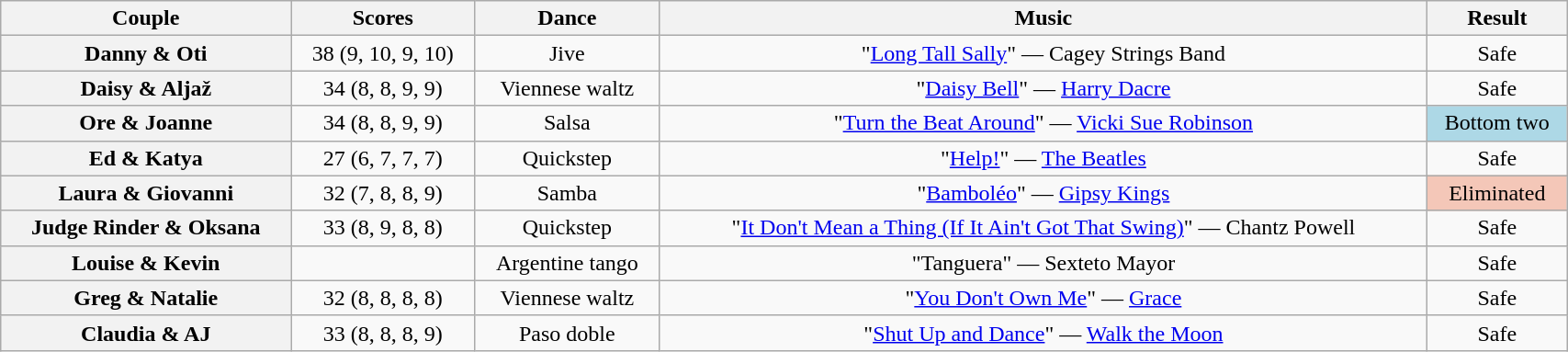<table class="wikitable sortable" style="text-align:center; width:90%">
<tr>
<th scope="col">Couple</th>
<th scope="col">Scores</th>
<th scope="col" class="unsortable">Dance</th>
<th scope="col" class="unsortable">Music</th>
<th scope="col" class="unsortable">Result</th>
</tr>
<tr>
<th scope="row">Danny & Oti</th>
<td>38 (9, 10, 9, 10)</td>
<td>Jive</td>
<td>"<a href='#'>Long Tall Sally</a>" — Cagey Strings Band</td>
<td>Safe</td>
</tr>
<tr>
<th scope="row">Daisy & Aljaž</th>
<td>34 (8, 8, 9, 9)</td>
<td>Viennese waltz</td>
<td>"<a href='#'>Daisy Bell</a>" — <a href='#'>Harry Dacre</a></td>
<td>Safe</td>
</tr>
<tr>
<th scope="row">Ore & Joanne</th>
<td>34 (8, 8, 9, 9)</td>
<td>Salsa</td>
<td>"<a href='#'>Turn the Beat Around</a>" — <a href='#'>Vicki Sue Robinson</a></td>
<td bgcolor="lightblue">Bottom two</td>
</tr>
<tr>
<th scope="row">Ed & Katya</th>
<td>27 (6, 7, 7, 7)</td>
<td>Quickstep</td>
<td>"<a href='#'>Help!</a>" — <a href='#'>The Beatles</a></td>
<td>Safe</td>
</tr>
<tr>
<th scope="row">Laura & Giovanni</th>
<td>32 (7, 8, 8, 9)</td>
<td>Samba</td>
<td>"<a href='#'>Bamboléo</a>" — <a href='#'>Gipsy Kings</a></td>
<td bgcolor="f4c7b8">Eliminated</td>
</tr>
<tr>
<th scope="row">Judge Rinder & Oksana</th>
<td>33 (8, 9, 8, 8)</td>
<td>Quickstep</td>
<td>"<a href='#'>It Don't Mean a Thing (If It Ain't Got That Swing)</a>" — Chantz Powell</td>
<td>Safe</td>
</tr>
<tr>
<th scope="row">Louise & Kevin</th>
<td></td>
<td>Argentine tango</td>
<td>"Tanguera" — Sexteto Mayor</td>
<td>Safe</td>
</tr>
<tr>
<th scope="row">Greg & Natalie</th>
<td>32 (8, 8, 8, 8)</td>
<td>Viennese waltz</td>
<td>"<a href='#'>You Don't Own Me</a>" — <a href='#'>Grace</a></td>
<td>Safe</td>
</tr>
<tr>
<th scope="row">Claudia & AJ</th>
<td>33 (8, 8, 8, 9)</td>
<td>Paso doble</td>
<td>"<a href='#'>Shut Up and Dance</a>" — <a href='#'>Walk the Moon</a></td>
<td>Safe</td>
</tr>
</table>
